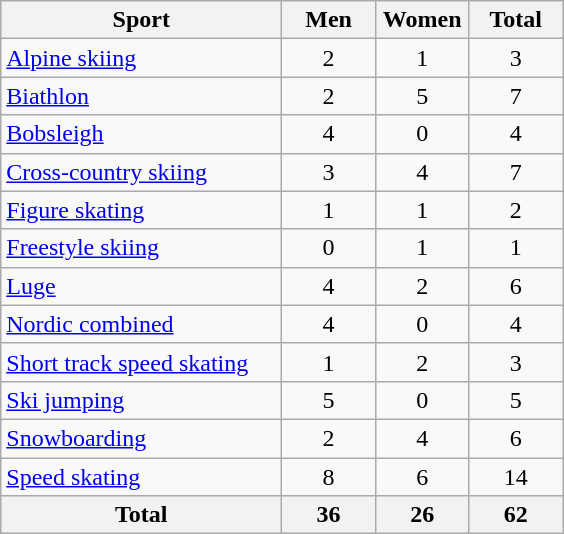<table class="wikitable sortable" style="text-align:center;">
<tr>
<th width=180>Sport</th>
<th width=55>Men</th>
<th width=55>Women</th>
<th width=55>Total</th>
</tr>
<tr>
<td align=left><a href='#'>Alpine skiing</a></td>
<td>2</td>
<td>1</td>
<td>3</td>
</tr>
<tr>
<td align=left><a href='#'>Biathlon</a></td>
<td>2</td>
<td>5</td>
<td>7</td>
</tr>
<tr>
<td align=left><a href='#'>Bobsleigh</a></td>
<td>4</td>
<td>0</td>
<td>4</td>
</tr>
<tr>
<td align=left><a href='#'>Cross-country skiing</a></td>
<td>3</td>
<td>4</td>
<td>7</td>
</tr>
<tr>
<td align=left><a href='#'>Figure skating</a></td>
<td>1</td>
<td>1</td>
<td>2</td>
</tr>
<tr>
<td align=left><a href='#'>Freestyle skiing</a></td>
<td>0</td>
<td>1</td>
<td>1</td>
</tr>
<tr>
<td align=left><a href='#'>Luge</a></td>
<td>4</td>
<td>2</td>
<td>6</td>
</tr>
<tr>
<td align=left><a href='#'>Nordic combined</a></td>
<td>4</td>
<td>0</td>
<td>4</td>
</tr>
<tr>
<td align=left><a href='#'>Short track speed skating</a></td>
<td>1</td>
<td>2</td>
<td>3</td>
</tr>
<tr>
<td align=left><a href='#'>Ski jumping</a></td>
<td>5</td>
<td>0</td>
<td>5</td>
</tr>
<tr>
<td align=left><a href='#'>Snowboarding</a></td>
<td>2</td>
<td>4</td>
<td>6</td>
</tr>
<tr>
<td align=left><a href='#'>Speed skating</a></td>
<td>8</td>
<td>6</td>
<td>14</td>
</tr>
<tr>
<th>Total</th>
<th>36</th>
<th>26</th>
<th>62</th>
</tr>
</table>
